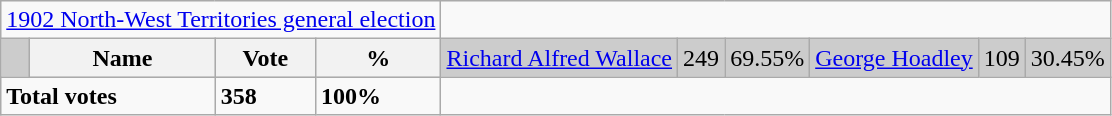<table class="wikitable">
<tr>
<td colspan=4 align=center><a href='#'>1902 North-West Territories general election</a></td>
</tr>
<tr bgcolor="CCCCCC">
<td></td>
<th>Name</th>
<th>Vote</th>
<th>%<br></th>
<td><a href='#'>Richard Alfred Wallace</a></td>
<td>249</td>
<td>69.55%<br></td>
<td><a href='#'>George Hoadley</a></td>
<td>109</td>
<td>30.45%</td>
</tr>
<tr>
<td colspan=2><strong>Total votes</strong></td>
<td><strong>358</strong></td>
<td><strong>100%</strong></td>
</tr>
</table>
